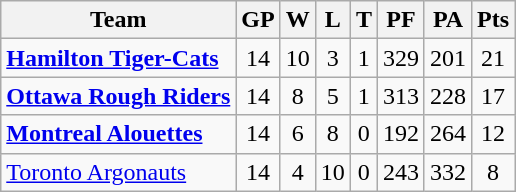<table class="wikitable">
<tr>
<th>Team</th>
<th>GP</th>
<th>W</th>
<th>L</th>
<th>T</th>
<th>PF</th>
<th>PA</th>
<th>Pts</th>
</tr>
<tr align="center">
<td align="left"><strong><a href='#'>Hamilton Tiger-Cats</a></strong></td>
<td>14</td>
<td>10</td>
<td>3</td>
<td>1</td>
<td>329</td>
<td>201</td>
<td>21</td>
</tr>
<tr align="center">
<td align="left"><strong><a href='#'>Ottawa Rough Riders</a></strong></td>
<td>14</td>
<td>8</td>
<td>5</td>
<td>1</td>
<td>313</td>
<td>228</td>
<td>17</td>
</tr>
<tr align="center">
<td align="left"><strong><a href='#'>Montreal Alouettes</a></strong></td>
<td>14</td>
<td>6</td>
<td>8</td>
<td>0</td>
<td>192</td>
<td>264</td>
<td>12</td>
</tr>
<tr align="center">
<td align="left"><a href='#'>Toronto Argonauts</a></td>
<td>14</td>
<td>4</td>
<td>10</td>
<td>0</td>
<td>243</td>
<td>332</td>
<td>8</td>
</tr>
</table>
